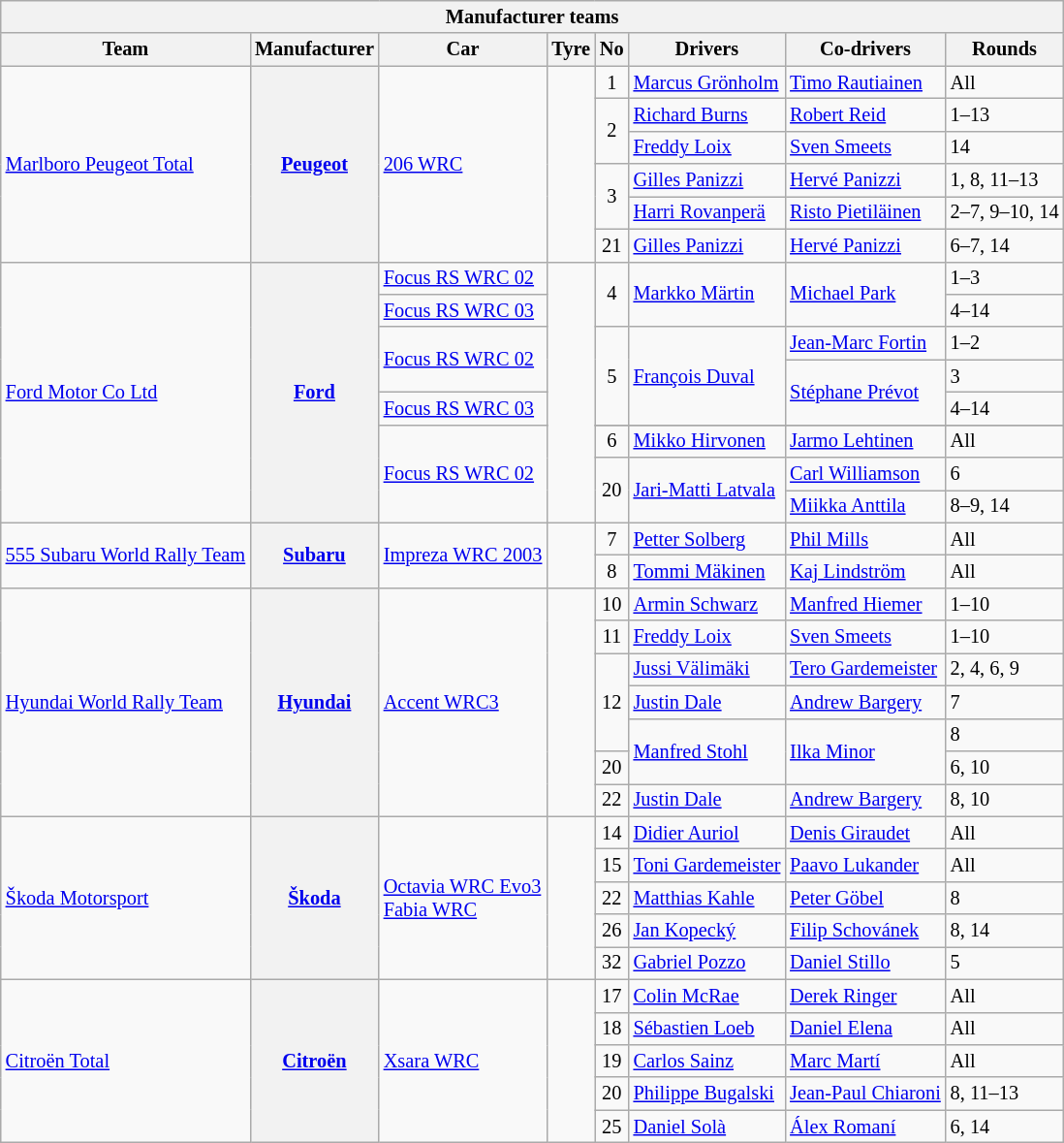<table class="wikitable collapsible" style="font-size: 85%">
<tr>
<th colspan="11">Manufacturer teams</th>
</tr>
<tr>
<th>Team</th>
<th>Manufacturer</th>
<th>Car</th>
<th>Tyre</th>
<th>No</th>
<th>Drivers</th>
<th>Co-drivers</th>
<th>Rounds</th>
</tr>
<tr>
<td rowspan="6"> <a href='#'>Marlboro Peugeot Total</a></td>
<th rowspan="6"><a href='#'>Peugeot</a></th>
<td rowspan="6"><a href='#'>206 WRC</a></td>
<td rowspan="6" align="center"></td>
<td align="center">1</td>
<td nowrap> <a href='#'>Marcus Grönholm</a></td>
<td> <a href='#'>Timo Rautiainen</a></td>
<td>All</td>
</tr>
<tr>
<td align="center" rowspan="2">2</td>
<td> <a href='#'>Richard Burns</a></td>
<td> <a href='#'>Robert Reid</a></td>
<td>1–13</td>
</tr>
<tr>
<td> <a href='#'>Freddy Loix</a></td>
<td> <a href='#'>Sven Smeets</a></td>
<td>14</td>
</tr>
<tr>
<td align="center" rowspan="2">3</td>
<td> <a href='#'>Gilles Panizzi</a></td>
<td> <a href='#'>Hervé Panizzi</a></td>
<td>1, 8, 11–13</td>
</tr>
<tr>
<td> <a href='#'>Harri Rovanperä</a></td>
<td> <a href='#'>Risto Pietiläinen</a></td>
<td nowrap>2–7, 9–10, 14</td>
</tr>
<tr>
<td align="center">21</td>
<td> <a href='#'>Gilles Panizzi</a></td>
<td> <a href='#'>Hervé Panizzi</a></td>
<td>6–7, 14</td>
</tr>
<tr>
<td rowspan="9"> <a href='#'>Ford Motor Co Ltd</a></td>
<th rowspan="9"><a href='#'>Ford</a></th>
<td rowspan="1"><a href='#'>Focus RS WRC 02</a></td>
<td rowspan="9" align="center"></td>
<td align="center" rowspan=2>4</td>
<td rowspan=2> <a href='#'>Markko Märtin</a></td>
<td rowspan=2> <a href='#'>Michael Park</a></td>
<td>1–3</td>
</tr>
<tr>
<td rowspan="1"><a href='#'>Focus RS WRC 03</a></td>
<td>4–14</td>
</tr>
<tr>
<td rowspan="2"><a href='#'>Focus RS WRC 02</a></td>
<td rowspan="3" align="center">5</td>
<td rowspan="3"> <a href='#'>François Duval</a></td>
<td> <a href='#'>Jean-Marc Fortin</a></td>
<td>1–2</td>
</tr>
<tr>
<td rowspan=2> <a href='#'>Stéphane Prévot</a></td>
<td>3</td>
</tr>
<tr>
<td rowspan="1"><a href='#'>Focus RS WRC 03</a></td>
<td>4–14</td>
</tr>
<tr>
<td rowspan="4"><a href='#'>Focus RS WRC 02</a></td>
</tr>
<tr>
<td align="center">6</td>
<td> <a href='#'>Mikko Hirvonen</a></td>
<td> <a href='#'>Jarmo Lehtinen</a></td>
<td>All</td>
</tr>
<tr>
<td rowspan="2" align="center">20</td>
<td rowspan="2"> <a href='#'>Jari-Matti Latvala</a></td>
<td> <a href='#'>Carl Williamson</a></td>
<td>6</td>
</tr>
<tr>
<td> <a href='#'>Miikka Anttila</a></td>
<td>8–9, 14</td>
</tr>
<tr>
<td rowspan="2" nowrap> <a href='#'>555 Subaru World Rally Team</a></td>
<th rowspan="2"><a href='#'>Subaru</a></th>
<td rowspan="2" nowrap><a href='#'>Impreza WRC 2003</a></td>
<td rowspan="2" align="center"></td>
<td align="center">7</td>
<td> <a href='#'>Petter Solberg</a></td>
<td> <a href='#'>Phil Mills</a></td>
<td>All</td>
</tr>
<tr>
<td align="center">8</td>
<td> <a href='#'>Tommi Mäkinen</a></td>
<td> <a href='#'>Kaj Lindström</a></td>
<td>All</td>
</tr>
<tr>
<td rowspan="7"> <a href='#'>Hyundai World Rally Team</a></td>
<th rowspan="7"><a href='#'>Hyundai</a></th>
<td rowspan="7"><a href='#'>Accent WRC3</a></td>
<td rowspan="7" align="center"></td>
<td align="center">10</td>
<td> <a href='#'>Armin Schwarz</a></td>
<td> <a href='#'>Manfred Hiemer</a></td>
<td>1–10</td>
</tr>
<tr>
<td align="center">11</td>
<td> <a href='#'>Freddy Loix</a></td>
<td> <a href='#'>Sven Smeets</a></td>
<td>1–10</td>
</tr>
<tr>
<td rowspan="3" align="center">12</td>
<td> <a href='#'>Jussi Välimäki</a></td>
<td> <a href='#'>Tero Gardemeister</a></td>
<td>2, 4, 6, 9</td>
</tr>
<tr>
<td> <a href='#'>Justin Dale</a></td>
<td> <a href='#'>Andrew Bargery</a></td>
<td>7</td>
</tr>
<tr>
<td rowspan="2"> <a href='#'>Manfred Stohl</a></td>
<td rowspan="2"> <a href='#'>Ilka Minor</a></td>
<td>8</td>
</tr>
<tr>
<td align="center">20</td>
<td>6, 10</td>
</tr>
<tr>
<td align="center">22</td>
<td> <a href='#'>Justin Dale</a></td>
<td> <a href='#'>Andrew Bargery</a></td>
<td>8, 10</td>
</tr>
<tr>
<td rowspan="5"> <a href='#'>Škoda Motorsport</a></td>
<th rowspan="5"><a href='#'>Škoda</a></th>
<td rowspan="5"><a href='#'>Octavia WRC Evo3</a><br><a href='#'>Fabia WRC</a></td>
<td rowspan="5" align="center"></td>
<td align="center">14</td>
<td> <a href='#'>Didier Auriol</a></td>
<td> <a href='#'>Denis Giraudet</a></td>
<td>All</td>
</tr>
<tr>
<td align="center">15</td>
<td> <a href='#'>Toni Gardemeister</a></td>
<td> <a href='#'>Paavo Lukander</a></td>
<td>All</td>
</tr>
<tr>
<td align="center">22</td>
<td> <a href='#'>Matthias Kahle</a></td>
<td> <a href='#'>Peter Göbel</a></td>
<td>8</td>
</tr>
<tr>
<td align="center">26</td>
<td> <a href='#'>Jan Kopecký</a></td>
<td> <a href='#'>Filip Schovánek</a></td>
<td>8, 14</td>
</tr>
<tr>
<td align="center">32</td>
<td> <a href='#'>Gabriel Pozzo</a></td>
<td> <a href='#'>Daniel Stillo</a></td>
<td>5</td>
</tr>
<tr>
<td rowspan="5"> <a href='#'>Citroën Total</a></td>
<th rowspan="5"><a href='#'>Citroën</a></th>
<td rowspan="5"><a href='#'>Xsara WRC</a></td>
<td rowspan="5" align="center"></td>
<td align="center">17</td>
<td> <a href='#'>Colin McRae</a></td>
<td> <a href='#'>Derek Ringer</a></td>
<td>All</td>
</tr>
<tr>
<td align="center">18</td>
<td> <a href='#'>Sébastien Loeb</a></td>
<td> <a href='#'>Daniel Elena</a></td>
<td>All</td>
</tr>
<tr>
<td align="center">19</td>
<td> <a href='#'>Carlos Sainz</a></td>
<td> <a href='#'>Marc Martí</a></td>
<td>All</td>
</tr>
<tr>
<td align="center">20</td>
<td> <a href='#'>Philippe Bugalski</a></td>
<td nowrap> <a href='#'>Jean-Paul Chiaroni</a></td>
<td>8, 11–13</td>
</tr>
<tr>
<td align="center">25</td>
<td> <a href='#'>Daniel Solà</a></td>
<td> <a href='#'>Álex Romaní</a></td>
<td>6, 14</td>
</tr>
</table>
